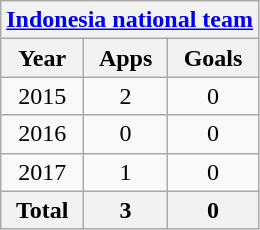<table class="wikitable" style="text-align:center">
<tr>
<th colspan=3><a href='#'>Indonesia national team</a></th>
</tr>
<tr>
<th>Year</th>
<th>Apps</th>
<th>Goals</th>
</tr>
<tr>
<td>2015</td>
<td>2</td>
<td>0</td>
</tr>
<tr>
<td>2016</td>
<td>0</td>
<td>0</td>
</tr>
<tr>
<td>2017</td>
<td>1</td>
<td>0</td>
</tr>
<tr>
<th>Total</th>
<th>3</th>
<th>0</th>
</tr>
</table>
